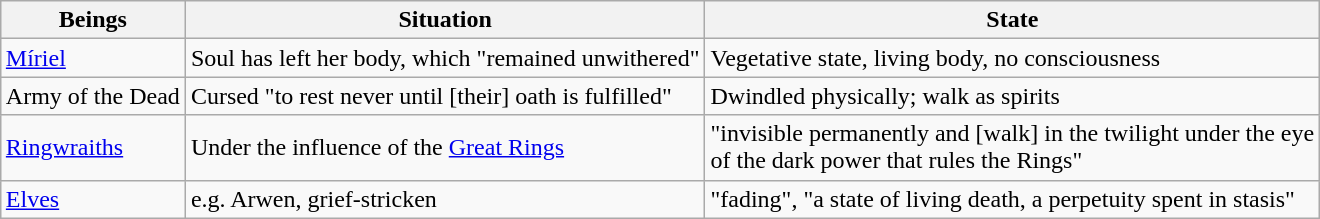<table class="wikitable" style="margin:1em auto;">
<tr>
<th>Beings</th>
<th>Situation</th>
<th>State</th>
</tr>
<tr>
<td><a href='#'>Míriel</a></td>
<td>Soul has left her body, which "remained unwithered"</td>
<td>Vegetative state, living body, no consciousness</td>
</tr>
<tr>
<td>Army of the Dead</td>
<td>Cursed "to rest never until [their] oath is fulfilled"</td>
<td>Dwindled physically; walk as spirits</td>
</tr>
<tr>
<td><a href='#'>Ringwraiths</a></td>
<td>Under the influence of the <a href='#'>Great Rings</a></td>
<td>"invisible permanently and [walk] in the twilight under the eye<br>of the dark power that rules the Rings"</td>
</tr>
<tr>
<td><a href='#'>Elves</a></td>
<td>e.g. Arwen, grief-stricken</td>
<td>"fading", "a state of living death, a perpetuity spent in stasis"</td>
</tr>
</table>
